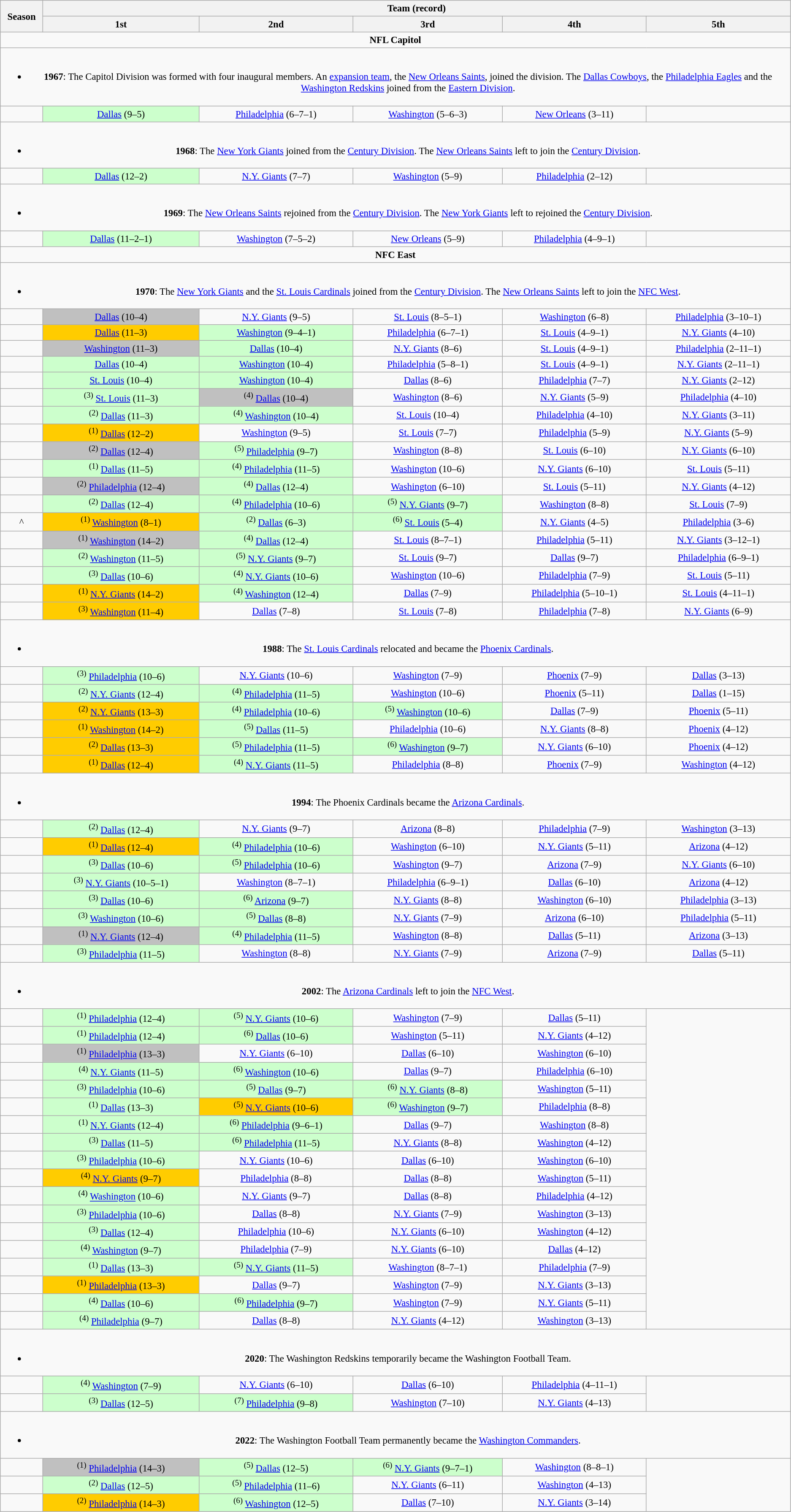<table class="wikitable" style="text-align:center; font-size:95%">
<tr>
<th rowspan="2" width=60px>Season</th>
<th colspan="5">Team (record)</th>
</tr>
<tr>
<th>1st</th>
<th>2nd</th>
<th>3rd</th>
<th>4th</th>
<th>5th</th>
</tr>
<tr>
<td colspan="6" style="text-align:center;"><strong>NFL Capitol</strong></td>
</tr>
<tr>
<td colspan="9"><br><ul><li><strong>1967</strong>: The Capitol Division was formed with four inaugural members. An <a href='#'>expansion team</a>, the <a href='#'>New Orleans Saints</a>, joined the division. The <a href='#'>Dallas Cowboys</a>, the <a href='#'>Philadelphia Eagles</a> and the <a href='#'>Washington Redskins</a> joined from the <a href='#'>Eastern Division</a>.</li></ul></td>
</tr>
<tr>
<td></td>
<td bgcolor=#CCFFCC><a href='#'>Dallas</a> (9–5)</td>
<td><a href='#'>Philadelphia</a> (6–7–1)</td>
<td><a href='#'>Washington</a> (5–6–3)</td>
<td><a href='#'>New Orleans</a> (3–11)</td>
</tr>
<tr>
<td colspan="7"><br><ul><li><strong>1968</strong>: The <a href='#'>New York Giants</a> joined from the <a href='#'>Century Division</a>. The <a href='#'>New Orleans Saints</a> left to join the <a href='#'>Century Division</a>.</li></ul></td>
</tr>
<tr>
<td></td>
<td bgcolor=#CCFFCC><a href='#'>Dallas</a> (12–2)</td>
<td><a href='#'>N.Y. Giants</a> (7–7)</td>
<td><a href='#'>Washington</a> (5–9)</td>
<td><a href='#'>Philadelphia</a> (2–12)</td>
</tr>
<tr>
<td colspan="7"><br><ul><li><strong>1969</strong>: The <a href='#'>New Orleans Saints</a> rejoined from the <a href='#'>Century Division</a>. The <a href='#'>New York Giants</a> left to rejoined the <a href='#'>Century Division</a>.</li></ul></td>
</tr>
<tr>
<td></td>
<td bgcolor=#CCFFCC><a href='#'>Dallas</a> (11–2–1)</td>
<td><a href='#'>Washington</a> (7–5–2)</td>
<td><a href='#'>New Orleans</a> (5–9)</td>
<td><a href='#'>Philadelphia</a> (4–9–1)</td>
</tr>
<tr>
<td colspan="6" style="text-align:center;"><strong>NFC East</strong></td>
</tr>
<tr>
<td colspan="7"><br><ul><li><strong>1970</strong>: The <a href='#'>New York Giants</a> and the <a href='#'>St. Louis Cardinals</a> joined from the <a href='#'>Century Division</a>. The <a href='#'>New Orleans Saints</a> left to join the <a href='#'>NFC West</a>.</li></ul></td>
</tr>
<tr>
<td></td>
<td bgcolor=#C0C0C0><a href='#'>Dallas</a> (10–4)</td>
<td><a href='#'>N.Y. Giants</a> (9–5)</td>
<td><a href='#'>St. Louis</a> (8–5–1)</td>
<td><a href='#'>Washington</a> (6–8)</td>
<td><a href='#'>Philadelphia</a> (3–10–1)</td>
</tr>
<tr>
<td></td>
<td bgcolor=#FFCC00><a href='#'>Dallas</a> (11–3)</td>
<td bgcolor=#CCFFCC><a href='#'>Washington</a> (9–4–1)</td>
<td><a href='#'>Philadelphia</a> (6–7–1)</td>
<td><a href='#'>St. Louis</a> (4–9–1)</td>
<td><a href='#'>N.Y. Giants</a> (4–10)</td>
</tr>
<tr>
<td></td>
<td bgcolor=#C0C0C0><a href='#'>Washington</a> (11–3)</td>
<td bgcolor=#CCFFCC><a href='#'>Dallas</a> (10–4)</td>
<td><a href='#'>N.Y. Giants</a> (8–6)</td>
<td><a href='#'>St. Louis</a> (4–9–1)</td>
<td><a href='#'>Philadelphia</a> (2–11–1)</td>
</tr>
<tr>
<td></td>
<td bgcolor=#CCFFCC><a href='#'>Dallas</a> (10–4)</td>
<td bgcolor=#CCFFCC><a href='#'>Washington</a> (10–4)</td>
<td><a href='#'>Philadelphia</a> (5–8–1)</td>
<td><a href='#'>St. Louis</a> (4–9–1)</td>
<td><a href='#'>N.Y. Giants</a> (2–11–1)</td>
</tr>
<tr>
<td></td>
<td bgcolor=#CCFFCC><a href='#'>St. Louis</a> (10–4)</td>
<td bgcolor=#CCFFCC><a href='#'>Washington</a> (10–4)</td>
<td><a href='#'>Dallas</a> (8–6)</td>
<td><a href='#'>Philadelphia</a> (7–7)</td>
<td><a href='#'>N.Y. Giants</a> (2–12)</td>
</tr>
<tr>
<td></td>
<td bgcolor=#CCFFCC><sup>(3)</sup> <a href='#'>St. Louis</a> (11–3)</td>
<td bgcolor=#C0C0C0><sup>(4)</sup> <a href='#'>Dallas</a> (10–4)</td>
<td><a href='#'>Washington</a> (8–6)</td>
<td><a href='#'>N.Y. Giants</a> (5–9)</td>
<td><a href='#'>Philadelphia</a> (4–10)</td>
</tr>
<tr>
<td></td>
<td bgcolor=#CCFFCC><sup>(2)</sup> <a href='#'>Dallas</a> (11–3)</td>
<td bgcolor=#CCFFCC><sup>(4)</sup> <a href='#'>Washington</a> (10–4)</td>
<td><a href='#'>St. Louis</a> (10–4)</td>
<td><a href='#'>Philadelphia</a> (4–10)</td>
<td><a href='#'>N.Y. Giants</a> (3–11)</td>
</tr>
<tr>
<td></td>
<td bgcolor=#FFCC00><sup>(1)</sup> <a href='#'>Dallas</a> (12–2)</td>
<td><a href='#'>Washington</a> (9–5)</td>
<td><a href='#'>St. Louis</a> (7–7)</td>
<td><a href='#'>Philadelphia</a> (5–9)</td>
<td><a href='#'>N.Y. Giants</a> (5–9)</td>
</tr>
<tr>
<td></td>
<td bgcolor=#C0C0C0><sup>(2)</sup> <a href='#'>Dallas</a> (12–4)</td>
<td bgcolor=#CCFFCC><sup>(5)</sup> <a href='#'>Philadelphia</a> (9–7)</td>
<td><a href='#'>Washington</a> (8–8)</td>
<td><a href='#'>St. Louis</a> (6–10)</td>
<td><a href='#'>N.Y. Giants</a> (6–10)</td>
</tr>
<tr>
<td></td>
<td bgcolor=#CCFFCC><sup>(1)</sup> <a href='#'>Dallas</a> (11–5)</td>
<td bgcolor=#CCFFCC><sup>(4)</sup> <a href='#'>Philadelphia</a> (11–5)</td>
<td><a href='#'>Washington</a> (10–6)</td>
<td><a href='#'>N.Y. Giants</a> (6–10)</td>
<td><a href='#'>St. Louis</a> (5–11)</td>
</tr>
<tr>
<td></td>
<td bgcolor=#C0C0C0><sup>(2)</sup> <a href='#'>Philadelphia</a> (12–4)</td>
<td bgcolor=#CCFFCC><sup>(4)</sup> <a href='#'>Dallas</a> (12–4)</td>
<td><a href='#'>Washington</a> (6–10)</td>
<td><a href='#'>St. Louis</a> (5–11)</td>
<td><a href='#'>N.Y. Giants</a> (4–12)</td>
</tr>
<tr>
<td></td>
<td bgcolor=#CCFFCC><sup>(2)</sup> <a href='#'>Dallas</a> (12–4)</td>
<td bgcolor=#CCFFCC><sup>(4)</sup> <a href='#'>Philadelphia</a> (10–6)</td>
<td bgcolor=#CCFFCC><sup>(5)</sup> <a href='#'>N.Y. Giants</a> (9–7)</td>
<td><a href='#'>Washington</a> (8–8)</td>
<td><a href='#'>St. Louis</a> (7–9)</td>
</tr>
<tr>
<td>^</td>
<td bgcolor=#FFCC00><sup>(1)</sup> <a href='#'>Washington</a> (8–1)</td>
<td bgcolor=#CCFFCC><sup>(2)</sup> <a href='#'>Dallas</a> (6–3)</td>
<td bgcolor=#CCFFCC><sup>(6)</sup> <a href='#'>St. Louis</a> (5–4)</td>
<td><a href='#'>N.Y. Giants</a> (4–5)</td>
<td><a href='#'>Philadelphia</a> (3–6)</td>
</tr>
<tr>
<td></td>
<td bgcolor=#C0C0C0><sup>(1)</sup> <a href='#'>Washington</a> (14–2)</td>
<td bgcolor=#CCFFCC><sup>(4)</sup> <a href='#'>Dallas</a> (12–4)</td>
<td><a href='#'>St. Louis</a> (8–7–1)</td>
<td><a href='#'>Philadelphia</a> (5–11)</td>
<td><a href='#'>N.Y. Giants</a> (3–12–1)</td>
</tr>
<tr>
<td></td>
<td bgcolor=#CCFFCC><sup>(2)</sup> <a href='#'>Washington</a> (11–5)</td>
<td bgcolor=#CCFFCC><sup>(5)</sup> <a href='#'>N.Y. Giants</a> (9–7)</td>
<td><a href='#'>St. Louis</a> (9–7)</td>
<td><a href='#'>Dallas</a> (9–7)</td>
<td><a href='#'>Philadelphia</a> (6–9–1)</td>
</tr>
<tr>
<td></td>
<td bgcolor=#CCFFCC><sup>(3)</sup> <a href='#'>Dallas</a> (10–6)</td>
<td bgcolor=#CCFFCC><sup>(4)</sup> <a href='#'>N.Y. Giants</a> (10–6)</td>
<td><a href='#'>Washington</a> (10–6)</td>
<td><a href='#'>Philadelphia</a> (7–9)</td>
<td><a href='#'>St. Louis</a> (5–11)</td>
</tr>
<tr>
<td></td>
<td bgcolor=#FFCC00><sup>(1)</sup> <a href='#'>N.Y. Giants</a> (14–2)</td>
<td bgcolor=#CCFFCC><sup>(4)</sup> <a href='#'>Washington</a> (12–4)</td>
<td><a href='#'>Dallas</a> (7–9)</td>
<td><a href='#'>Philadelphia</a> (5–10–1)</td>
<td><a href='#'>St. Louis</a> (4–11–1)</td>
</tr>
<tr>
<td></td>
<td bgcolor=#FFCC00><sup>(3)</sup> <a href='#'>Washington</a> (11–4)</td>
<td><a href='#'>Dallas</a> (7–8)</td>
<td><a href='#'>St. Louis</a> (7–8)</td>
<td><a href='#'>Philadelphia</a> (7–8)</td>
<td><a href='#'>N.Y. Giants</a> (6–9)</td>
</tr>
<tr>
<td colspan="8"><br><ul><li><strong>1988</strong>: The <a href='#'>St. Louis Cardinals</a> relocated and became the <a href='#'>Phoenix Cardinals</a>.</li></ul></td>
</tr>
<tr>
<td></td>
<td bgcolor=#CCFFCC><sup>(3)</sup> <a href='#'>Philadelphia</a> (10–6)</td>
<td><a href='#'>N.Y. Giants</a> (10–6)</td>
<td><a href='#'>Washington</a> (7–9)</td>
<td><a href='#'>Phoenix</a> (7–9)</td>
<td><a href='#'>Dallas</a> (3–13)</td>
</tr>
<tr>
<td></td>
<td bgcolor=#CCFFCC><sup>(2)</sup> <a href='#'>N.Y. Giants</a> (12–4)</td>
<td bgcolor=#CCFFCC><sup>(4)</sup> <a href='#'>Philadelphia</a> (11–5)</td>
<td><a href='#'>Washington</a> (10–6)</td>
<td><a href='#'>Phoenix</a> (5–11)</td>
<td><a href='#'>Dallas</a> (1–15)</td>
</tr>
<tr>
<td></td>
<td bgcolor=#FFCC00><sup>(2)</sup> <a href='#'>N.Y. Giants</a> (13–3)</td>
<td bgcolor=#CCFFCC><sup>(4)</sup> <a href='#'>Philadelphia</a> (10–6)</td>
<td bgcolor=#CCFFCC><sup>(5)</sup> <a href='#'>Washington</a> (10–6)</td>
<td><a href='#'>Dallas</a> (7–9)</td>
<td><a href='#'>Phoenix</a> (5–11)</td>
</tr>
<tr>
<td></td>
<td bgcolor=#FFCC00><sup>(1)</sup> <a href='#'>Washington</a> (14–2)</td>
<td bgcolor=#CCFFCC><sup>(5)</sup> <a href='#'>Dallas</a> (11–5)</td>
<td><a href='#'>Philadelphia</a> (10–6)</td>
<td><a href='#'>N.Y. Giants</a> (8–8)</td>
<td><a href='#'>Phoenix</a> (4–12)</td>
</tr>
<tr>
<td></td>
<td bgcolor=#FFCC00><sup>(2)</sup> <a href='#'>Dallas</a> (13–3)</td>
<td bgcolor=#CCFFCC><sup>(5)</sup> <a href='#'>Philadelphia</a> (11–5)</td>
<td bgcolor=#CCFFCC><sup>(6)</sup> <a href='#'>Washington</a> (9–7)</td>
<td><a href='#'>N.Y. Giants</a> (6–10)</td>
<td><a href='#'>Phoenix</a> (4–12)</td>
</tr>
<tr>
<td></td>
<td bgcolor=#FFCC00><sup>(1)</sup> <a href='#'>Dallas</a> (12–4)</td>
<td bgcolor=#CCFFCC><sup>(4)</sup> <a href='#'>N.Y. Giants</a> (11–5)</td>
<td><a href='#'>Philadelphia</a> (8–8)</td>
<td><a href='#'>Phoenix</a> (7–9)</td>
<td><a href='#'>Washington</a> (4–12)</td>
</tr>
<tr>
<td colspan="8"><br><ul><li><strong>1994</strong>: The Phoenix Cardinals became the <a href='#'>Arizona Cardinals</a>.</li></ul></td>
</tr>
<tr>
<td></td>
<td bgcolor=#CCFFCC><sup>(2)</sup> <a href='#'>Dallas</a> (12–4)</td>
<td><a href='#'>N.Y. Giants</a> (9–7)</td>
<td><a href='#'>Arizona</a> (8–8)</td>
<td><a href='#'>Philadelphia</a> (7–9)</td>
<td><a href='#'>Washington</a> (3–13)</td>
</tr>
<tr>
<td></td>
<td bgcolor=#FFCC00><sup>(1)</sup> <a href='#'>Dallas</a> (12–4)</td>
<td bgcolor=#CCFFCC><sup>(4)</sup> <a href='#'>Philadelphia</a> (10–6)</td>
<td><a href='#'>Washington</a> (6–10)</td>
<td><a href='#'>N.Y. Giants</a> (5–11)</td>
<td><a href='#'>Arizona</a> (4–12)</td>
</tr>
<tr>
<td></td>
<td bgcolor=#CCFFCC><sup>(3)</sup> <a href='#'>Dallas</a> (10–6)</td>
<td bgcolor=#CCFFCC><sup>(5)</sup> <a href='#'>Philadelphia</a> (10–6)</td>
<td><a href='#'>Washington</a> (9–7)</td>
<td><a href='#'>Arizona</a> (7–9)</td>
<td><a href='#'>N.Y. Giants</a> (6–10)</td>
</tr>
<tr>
<td></td>
<td bgcolor=#CCFFCC><sup>(3)</sup> <a href='#'>N.Y. Giants</a> (10–5–1)</td>
<td><a href='#'>Washington</a> (8–7–1)</td>
<td><a href='#'>Philadelphia</a> (6–9–1)</td>
<td><a href='#'>Dallas</a> (6–10)</td>
<td><a href='#'>Arizona</a> (4–12)</td>
</tr>
<tr>
<td></td>
<td bgcolor=#CCFFCC><sup>(3)</sup> <a href='#'>Dallas</a> (10–6)</td>
<td bgcolor=#CCFFCC><sup>(6)</sup> <a href='#'>Arizona</a> (9–7)</td>
<td><a href='#'>N.Y. Giants</a> (8–8)</td>
<td><a href='#'>Washington</a> (6–10)</td>
<td><a href='#'>Philadelphia</a> (3–13)</td>
</tr>
<tr>
<td></td>
<td bgcolor=#CCFFCC><sup>(3)</sup> <a href='#'>Washington</a> (10–6)</td>
<td bgcolor=#CCFFCC><sup>(5)</sup> <a href='#'>Dallas</a> (8–8)</td>
<td><a href='#'>N.Y. Giants</a> (7–9)</td>
<td><a href='#'>Arizona</a> (6–10)</td>
<td><a href='#'>Philadelphia</a> (5–11)</td>
</tr>
<tr>
<td></td>
<td bgcolor=#C0C0C0><sup>(1)</sup> <a href='#'>N.Y. Giants</a> (12–4)</td>
<td bgcolor=#CCFFCC><sup>(4)</sup> <a href='#'>Philadelphia</a> (11–5)</td>
<td><a href='#'>Washington</a> (8–8)</td>
<td><a href='#'>Dallas</a> (5–11)</td>
<td><a href='#'>Arizona</a> (3–13)</td>
</tr>
<tr>
<td></td>
<td bgcolor=#CCFFCC><sup>(3)</sup> <a href='#'>Philadelphia</a> (11–5)</td>
<td><a href='#'>Washington</a> (8–8)</td>
<td><a href='#'>N.Y. Giants</a> (7–9)</td>
<td><a href='#'>Arizona</a> (7–9)</td>
<td><a href='#'>Dallas</a> (5–11)</td>
</tr>
<tr>
<td colspan="8"><br><ul><li><strong>2002</strong>: The <a href='#'>Arizona Cardinals</a> left to join the <a href='#'>NFC West</a>.</li></ul></td>
</tr>
<tr>
<td></td>
<td bgcolor=#CCFFCC><sup>(1)</sup> <a href='#'>Philadelphia</a> (12–4)</td>
<td bgcolor=#CCFFCC><sup>(5)</sup> <a href='#'>N.Y. Giants</a> (10–6)</td>
<td><a href='#'>Washington</a> (7–9)</td>
<td><a href='#'>Dallas</a> (5–11)</td>
</tr>
<tr>
<td></td>
<td bgcolor=#CCFFCC><sup>(1)</sup> <a href='#'>Philadelphia</a> (12–4)</td>
<td bgcolor=#CCFFCC><sup>(6)</sup> <a href='#'>Dallas</a> (10–6)</td>
<td><a href='#'>Washington</a> (5–11)</td>
<td><a href='#'>N.Y. Giants</a> (4–12)</td>
</tr>
<tr>
<td></td>
<td bgcolor=#C0C0C0><sup>(1)</sup> <a href='#'>Philadelphia</a> (13–3)</td>
<td><a href='#'>N.Y. Giants</a> (6–10)</td>
<td><a href='#'>Dallas</a> (6–10)</td>
<td><a href='#'>Washington</a> (6–10)</td>
</tr>
<tr>
<td></td>
<td bgcolor=#CCFFCC><sup>(4)</sup> <a href='#'>N.Y. Giants</a> (11–5)</td>
<td bgcolor=#CCFFCC><sup>(6)</sup> <a href='#'>Washington</a> (10–6)</td>
<td><a href='#'>Dallas</a> (9–7)</td>
<td><a href='#'>Philadelphia</a> (6–10)</td>
</tr>
<tr>
<td></td>
<td bgcolor=#CCFFCC><sup>(3)</sup> <a href='#'>Philadelphia</a> (10–6)</td>
<td bgcolor=#CCFFCC><sup>(5)</sup> <a href='#'>Dallas</a> (9–7)</td>
<td bgcolor=#CCFFCC><sup>(6)</sup> <a href='#'>N.Y. Giants</a> (8–8)</td>
<td><a href='#'>Washington</a> (5–11)</td>
</tr>
<tr>
<td></td>
<td bgcolor=#CCFFCC><sup>(1)</sup> <a href='#'>Dallas</a> (13–3)</td>
<td bgcolor=#FFCC00><sup>(5)</sup> <a href='#'>N.Y. Giants</a> (10–6)</td>
<td bgcolor=#CCFFCC><sup>(6)</sup> <a href='#'>Washington</a> (9–7)</td>
<td><a href='#'>Philadelphia</a> (8–8)</td>
</tr>
<tr>
<td></td>
<td bgcolor=#CCFFCC><sup>(1)</sup> <a href='#'>N.Y. Giants</a> (12–4)</td>
<td bgcolor=#CCFFCC><sup>(6)</sup> <a href='#'>Philadelphia</a> (9–6–1)</td>
<td><a href='#'>Dallas</a> (9–7)</td>
<td><a href='#'>Washington</a> (8–8)</td>
</tr>
<tr>
<td></td>
<td bgcolor=#CCFFCC><sup>(3)</sup> <a href='#'>Dallas</a> (11–5)</td>
<td bgcolor=#CCFFCC><sup>(6)</sup> <a href='#'>Philadelphia</a> (11–5)</td>
<td><a href='#'>N.Y. Giants</a> (8–8)</td>
<td><a href='#'>Washington</a> (4–12)</td>
</tr>
<tr>
<td></td>
<td bgcolor=#CCFFCC><sup>(3)</sup> <a href='#'>Philadelphia</a> (10–6)</td>
<td><a href='#'>N.Y. Giants</a> (10–6)</td>
<td><a href='#'>Dallas</a> (6–10)</td>
<td><a href='#'>Washington</a> (6–10)</td>
</tr>
<tr>
<td></td>
<td bgcolor=#FFCC00><sup>(4)</sup> <a href='#'>N.Y. Giants</a> (9–7)</td>
<td><a href='#'>Philadelphia</a> (8–8)</td>
<td><a href='#'>Dallas</a> (8–8)</td>
<td><a href='#'>Washington</a> (5–11)</td>
</tr>
<tr>
<td></td>
<td bgcolor=#CCFFCC><sup>(4)</sup> <a href='#'>Washington</a> (10–6)</td>
<td><a href='#'>N.Y. Giants</a> (9–7)</td>
<td><a href='#'>Dallas</a> (8–8)</td>
<td><a href='#'>Philadelphia</a> (4–12)</td>
</tr>
<tr>
<td></td>
<td bgcolor=#CCFFCC><sup>(3)</sup> <a href='#'>Philadelphia</a> (10–6)</td>
<td><a href='#'>Dallas</a> (8–8)</td>
<td><a href='#'>N.Y. Giants</a> (7–9)</td>
<td><a href='#'>Washington</a> (3–13)</td>
</tr>
<tr>
<td></td>
<td bgcolor=#CCFFCC><sup>(3)</sup> <a href='#'>Dallas</a> (12–4)</td>
<td><a href='#'>Philadelphia</a> (10–6)</td>
<td><a href='#'>N.Y. Giants</a> (6–10)</td>
<td><a href='#'>Washington</a> (4–12)</td>
</tr>
<tr>
<td></td>
<td bgcolor=#CCFFCC><sup>(4)</sup> <a href='#'>Washington</a> (9–7)</td>
<td><a href='#'>Philadelphia</a> (7–9)</td>
<td><a href='#'>N.Y. Giants</a> (6–10)</td>
<td><a href='#'>Dallas</a> (4–12)</td>
</tr>
<tr>
<td></td>
<td bgcolor=#CCFFCC><sup>(1)</sup> <a href='#'>Dallas</a> (13–3)</td>
<td bgcolor=#CCFFCC><sup>(5)</sup> <a href='#'>N.Y. Giants</a> (11–5)</td>
<td><a href='#'>Washington</a> (8–7–1)</td>
<td><a href='#'>Philadelphia</a> (7–9)</td>
</tr>
<tr>
<td></td>
<td bgcolor=#FFCC00><sup>(1)</sup> <a href='#'>Philadelphia</a> (13–3)</td>
<td><a href='#'>Dallas</a> (9–7)</td>
<td><a href='#'>Washington</a> (7–9)</td>
<td><a href='#'>N.Y. Giants</a> (3–13)</td>
</tr>
<tr>
<td></td>
<td bgcolor=#CCFFCC><sup>(4)</sup> <a href='#'>Dallas</a> (10–6)</td>
<td bgcolor=#CCFFCC><sup>(6)</sup> <a href='#'>Philadelphia</a> (9–7)</td>
<td><a href='#'>Washington</a> (7–9)</td>
<td><a href='#'>N.Y. Giants</a> (5–11)</td>
</tr>
<tr>
<td></td>
<td bgcolor=#CCFFCC><sup>(4)</sup> <a href='#'>Philadelphia</a> (9–7)</td>
<td><a href='#'>Dallas</a> (8–8)</td>
<td><a href='#'>N.Y. Giants</a> (4–12)</td>
<td><a href='#'>Washington</a> (3–13)</td>
</tr>
<tr>
<td colspan="8"><br><ul><li><strong>2020</strong>: The Washington Redskins temporarily became the Washington Football Team.</li></ul></td>
</tr>
<tr>
<td></td>
<td bgcolor=#CCFFCC><sup>(4)</sup> <a href='#'>Washington</a> (7–9)</td>
<td><a href='#'>N.Y. Giants</a> (6–10)</td>
<td><a href='#'>Dallas</a> (6–10)</td>
<td><a href='#'>Philadelphia</a> (4–11–1)</td>
</tr>
<tr>
<td></td>
<td bgcolor=#CCFFCC><sup>(3)</sup> <a href='#'>Dallas</a> (12–5)</td>
<td bgcolor=#CCFFCC><sup>(7)</sup> <a href='#'>Philadelphia</a> (9–8)</td>
<td><a href='#'>Washington</a> (7–10)</td>
<td><a href='#'>N.Y. Giants</a> (4–13)</td>
</tr>
<tr>
<td colspan="8"><br><ul><li><strong>2022</strong>: The Washington Football Team permanently became the <a href='#'>Washington Commanders</a>.</li></ul></td>
</tr>
<tr>
<td></td>
<td bgcolor=#C0C0C0><sup>(1)</sup> <a href='#'>Philadelphia</a> (14–3)</td>
<td bgcolor=#CCFFCC><sup>(5)</sup> <a href='#'>Dallas</a> (12–5)</td>
<td bgcolor=#CCFFCC><sup>(6)</sup> <a href='#'>N.Y. Giants</a> (9–7–1)</td>
<td><a href='#'>Washington</a> (8–8–1)</td>
</tr>
<tr>
<td></td>
<td bgcolor=#CCFFCC><sup>(2)</sup> <a href='#'>Dallas</a> (12–5)</td>
<td bgcolor=#CCFFCC><sup>(5)</sup> <a href='#'>Philadelphia</a> (11–6)</td>
<td><a href='#'>N.Y. Giants</a> (6–11)</td>
<td><a href='#'>Washington</a> (4–13)</td>
</tr>
<tr>
<td></td>
<td bgcolor=#FFCC00><sup>(2)</sup> <a href='#'>Philadelphia</a> (14–3)</td>
<td bgcolor=#CCFFCC><sup>(6)</sup> <a href='#'>Washington</a> (12–5)</td>
<td><a href='#'>Dallas</a> (7–10)</td>
<td><a href='#'>N.Y. Giants</a> (3–14)</td>
</tr>
</table>
